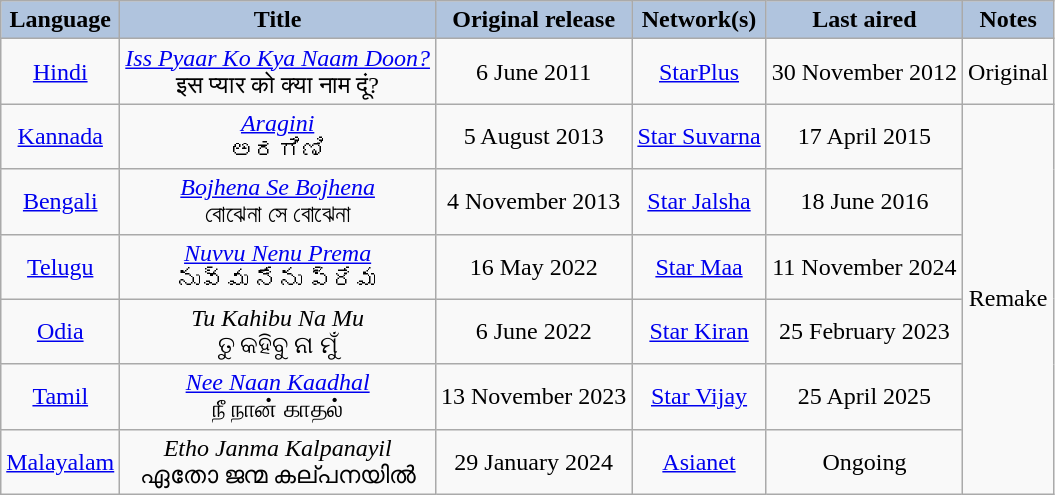<table class="wikitable" style="text-align:center;">
<tr>
<th style="background:LightSteelBlue;">Language</th>
<th style="background:LightSteelBlue;">Title</th>
<th style="background:LightSteelBlue;">Original release</th>
<th style="background:LightSteelBlue;">Network(s)</th>
<th style="background:LightSteelBlue;">Last aired</th>
<th style="background:LightSteelBlue;">Notes</th>
</tr>
<tr>
<td><a href='#'>Hindi</a></td>
<td><em><a href='#'>Iss Pyaar Ko Kya Naam Doon?</a></em> <br> इस प्यार को क्या नाम दूं?</td>
<td>6 June 2011</td>
<td><a href='#'>StarPlus</a></td>
<td>30 November 2012</td>
<td>Original</td>
</tr>
<tr>
<td><a href='#'>Kannada</a></td>
<td><em><a href='#'>Aragini</a></em> <br> ಅರಗಿಣಿ</td>
<td>5 August 2013</td>
<td><a href='#'>Star Suvarna</a></td>
<td>17 April 2015</td>
<td rowspan="6">Remake</td>
</tr>
<tr>
<td><a href='#'>Bengali</a></td>
<td><em><a href='#'>Bojhena Se Bojhena</a></em> <br> বোঝেনা সে বোঝেনা</td>
<td>4 November 2013</td>
<td><a href='#'>Star Jalsha</a></td>
<td>18 June 2016</td>
</tr>
<tr>
<td><a href='#'>Telugu</a></td>
<td><em><a href='#'>Nuvvu Nenu Prema</a></em> <br> నువ్వు నేను ప్రేమ</td>
<td>16 May 2022</td>
<td><a href='#'>Star Maa</a></td>
<td>11 November 2024</td>
</tr>
<tr>
<td><a href='#'>Odia</a></td>
<td><em>Tu Kahibu Na Mu</em> <br> ତୁ କହିବୁ ନା ମୁଁ</td>
<td>6 June 2022</td>
<td><a href='#'>Star Kiran</a></td>
<td>25 February 2023</td>
</tr>
<tr>
<td><a href='#'>Tamil</a></td>
<td><em><a href='#'>Nee Naan Kaadhal</a></em> <br> நீ நான் காதல்</td>
<td>13 November 2023</td>
<td><a href='#'>Star Vijay</a></td>
<td>25 April 2025</td>
</tr>
<tr>
<td><a href='#'>Malayalam</a></td>
<td><em>Etho Janma Kalpanayil</em> <br> ഏതോ ജന്മ കല്പനയിൽ</td>
<td>29 January 2024</td>
<td><a href='#'>Asianet</a></td>
<td>Ongoing</td>
</tr>
</table>
